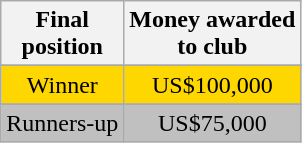<table Class="wikitable" style="text-align: center;">
<tr>
<th>Final<br>position</th>
<th>Money awarded<br>to club</th>
</tr>
<tr>
</tr>
<tr style="background:gold;">
<td>Winner</td>
<td>US$100,000</td>
</tr>
<tr>
</tr>
<tr style="background:silver;">
<td>Runners-up</td>
<td>US$75,000</td>
</tr>
</table>
